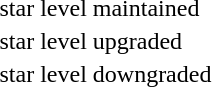<table>
<tr>
<td></td>
<td>star level maintained</td>
</tr>
<tr>
<td></td>
<td>star level upgraded</td>
</tr>
<tr>
<td></td>
<td>star level downgraded</td>
</tr>
</table>
